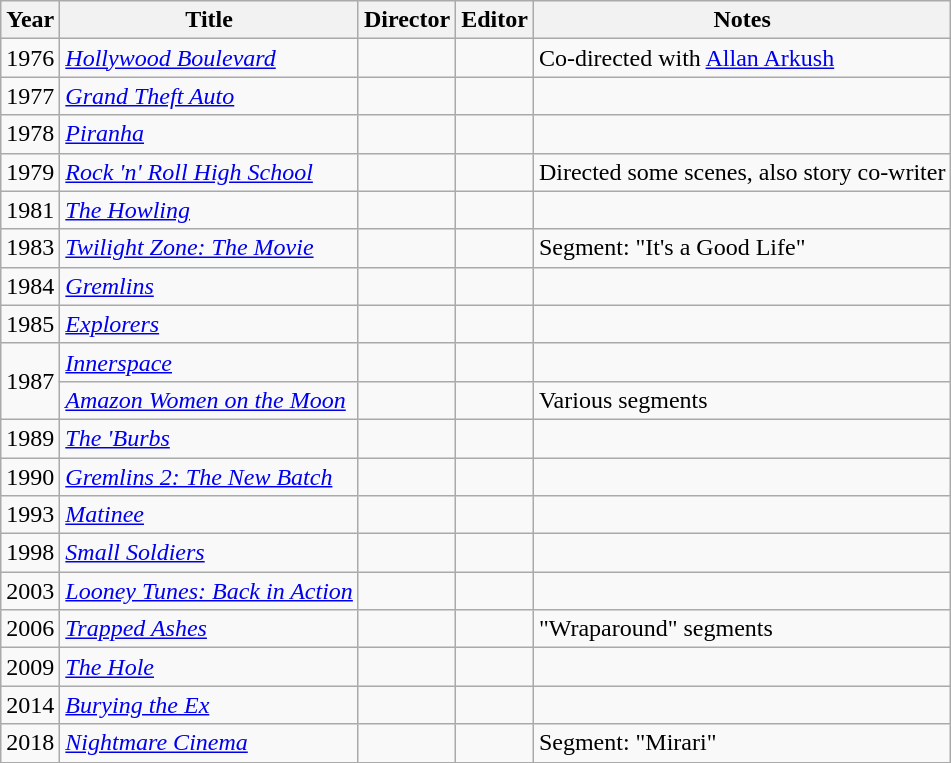<table class="wikitable">
<tr>
<th>Year</th>
<th>Title</th>
<th>Director</th>
<th>Editor</th>
<th>Notes</th>
</tr>
<tr>
<td>1976</td>
<td><em><a href='#'>Hollywood Boulevard</a></em></td>
<td></td>
<td></td>
<td>Co-directed with <a href='#'>Allan Arkush</a></td>
</tr>
<tr>
<td>1977</td>
<td><em><a href='#'>Grand Theft Auto</a></em></td>
<td></td>
<td></td>
<td></td>
</tr>
<tr>
<td>1978</td>
<td><em><a href='#'>Piranha</a></em></td>
<td></td>
<td></td>
<td></td>
</tr>
<tr>
<td>1979</td>
<td><em><a href='#'>Rock 'n' Roll High School</a></em></td>
<td></td>
<td></td>
<td>Directed some scenes, also story co-writer</td>
</tr>
<tr>
<td>1981</td>
<td><em><a href='#'>The Howling</a></em></td>
<td></td>
<td></td>
<td></td>
</tr>
<tr>
<td>1983</td>
<td><em><a href='#'>Twilight Zone: The Movie</a></em></td>
<td></td>
<td></td>
<td>Segment: "It's a Good Life"</td>
</tr>
<tr>
<td>1984</td>
<td><em><a href='#'>Gremlins</a></em></td>
<td></td>
<td></td>
<td></td>
</tr>
<tr>
<td>1985</td>
<td><em><a href='#'>Explorers</a></em></td>
<td></td>
<td></td>
<td></td>
</tr>
<tr>
<td rowspan="2">1987</td>
<td><em><a href='#'>Innerspace</a></em></td>
<td></td>
<td></td>
<td></td>
</tr>
<tr>
<td><em><a href='#'>Amazon Women on the Moon</a></em></td>
<td></td>
<td></td>
<td>Various segments</td>
</tr>
<tr>
<td>1989</td>
<td><em><a href='#'>The 'Burbs</a></em></td>
<td></td>
<td></td>
<td></td>
</tr>
<tr>
<td>1990</td>
<td><em><a href='#'>Gremlins 2: The New Batch</a></em></td>
<td></td>
<td></td>
<td></td>
</tr>
<tr>
<td>1993</td>
<td><em><a href='#'>Matinee</a></em></td>
<td></td>
<td></td>
<td></td>
</tr>
<tr>
<td>1998</td>
<td><em><a href='#'>Small Soldiers</a></em></td>
<td></td>
<td></td>
<td></td>
</tr>
<tr>
<td>2003</td>
<td><em><a href='#'>Looney Tunes: Back in Action</a></em></td>
<td></td>
<td></td>
<td></td>
</tr>
<tr>
<td>2006</td>
<td><em><a href='#'>Trapped Ashes</a></em></td>
<td></td>
<td></td>
<td>"Wraparound" segments</td>
</tr>
<tr>
<td>2009</td>
<td><em><a href='#'>The Hole</a></em></td>
<td></td>
<td></td>
<td></td>
</tr>
<tr>
<td>2014</td>
<td><em><a href='#'>Burying the Ex</a></em></td>
<td></td>
<td></td>
<td></td>
</tr>
<tr>
<td>2018</td>
<td><em><a href='#'>Nightmare Cinema</a></em></td>
<td></td>
<td></td>
<td>Segment: "Mirari"</td>
</tr>
</table>
